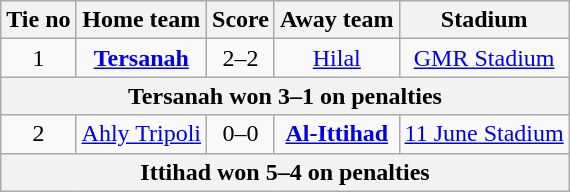<table class="wikitable" style="text-align: center">
<tr>
<th>Tie no</th>
<th>Home team</th>
<th>Score</th>
<th>Away team</th>
<th>Stadium</th>
</tr>
<tr>
<td>1</td>
<td><strong><a href='#'>Tersanah</a></strong></td>
<td>2–2</td>
<td><a href='#'>Hilal</a></td>
<td><a href='#'>GMR Stadium</a></td>
</tr>
<tr>
<th colspan=5>Tersanah won 3–1 on penalties</th>
</tr>
<tr>
<td>2</td>
<td><a href='#'>Ahly Tripoli</a></td>
<td>0–0</td>
<td><strong><a href='#'>Al-Ittihad</a></strong></td>
<td><a href='#'>11 June Stadium</a></td>
</tr>
<tr>
<th colspan=5>Ittihad won 5–4 on penalties</th>
</tr>
</table>
